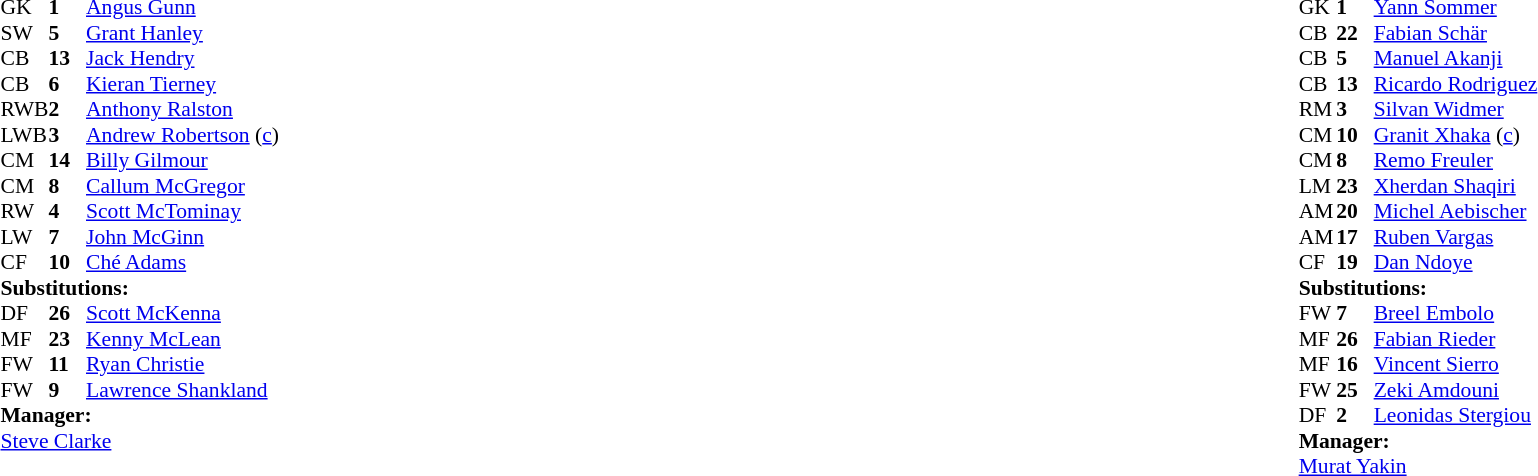<table width="100%">
<tr>
<td valign="top" width="40%"><br><table style="font-size:90%" cellspacing="0" cellpadding="0">
<tr>
<th width=25></th>
<th width=25></th>
</tr>
<tr>
<td>GK</td>
<td><strong>1</strong></td>
<td><a href='#'>Angus Gunn</a></td>
</tr>
<tr>
<td>SW</td>
<td><strong>5</strong></td>
<td><a href='#'>Grant Hanley</a></td>
</tr>
<tr>
<td>CB</td>
<td><strong>13</strong></td>
<td><a href='#'>Jack Hendry</a></td>
</tr>
<tr>
<td>CB</td>
<td><strong>6</strong></td>
<td><a href='#'>Kieran Tierney</a></td>
<td></td>
<td></td>
</tr>
<tr>
<td>RWB</td>
<td><strong>2</strong></td>
<td><a href='#'>Anthony Ralston</a></td>
</tr>
<tr>
<td>LWB</td>
<td><strong>3</strong></td>
<td><a href='#'>Andrew Robertson</a> (<a href='#'>c</a>)</td>
</tr>
<tr>
<td>CM</td>
<td><strong>14</strong></td>
<td><a href='#'>Billy Gilmour</a></td>
<td></td>
<td></td>
</tr>
<tr>
<td>CM</td>
<td><strong>8</strong></td>
<td><a href='#'>Callum McGregor</a></td>
</tr>
<tr>
<td>RW</td>
<td><strong>4</strong></td>
<td><a href='#'>Scott McTominay</a></td>
<td></td>
</tr>
<tr>
<td>LW</td>
<td><strong>7</strong></td>
<td><a href='#'>John McGinn</a></td>
<td></td>
<td></td>
</tr>
<tr>
<td>CF</td>
<td><strong>10</strong></td>
<td><a href='#'>Ché Adams</a></td>
<td></td>
<td></td>
</tr>
<tr>
<td colspan=3><strong>Substitutions:</strong></td>
</tr>
<tr>
<td>DF</td>
<td><strong>26</strong></td>
<td><a href='#'>Scott McKenna</a></td>
<td></td>
<td></td>
</tr>
<tr>
<td>MF</td>
<td><strong>23</strong></td>
<td><a href='#'>Kenny McLean</a></td>
<td></td>
<td></td>
</tr>
<tr>
<td>FW</td>
<td><strong>11</strong></td>
<td><a href='#'>Ryan Christie</a></td>
<td></td>
<td></td>
</tr>
<tr>
<td>FW</td>
<td><strong>9</strong></td>
<td><a href='#'>Lawrence Shankland</a></td>
<td></td>
<td></td>
</tr>
<tr>
<td colspan=3><strong>Manager:</strong></td>
</tr>
<tr>
<td colspan=3><a href='#'>Steve Clarke</a></td>
</tr>
</table>
</td>
<td valign="top"></td>
<td valign="top" width="50%"><br><table style="font-size:90%; margin:auto" cellspacing="0" cellpadding="0">
<tr>
<th width=25></th>
<th width=25></th>
</tr>
<tr>
<td>GK</td>
<td><strong>1</strong></td>
<td><a href='#'>Yann Sommer</a></td>
</tr>
<tr>
<td>CB</td>
<td><strong>22</strong></td>
<td><a href='#'>Fabian Schär</a></td>
</tr>
<tr>
<td>CB</td>
<td><strong>5</strong></td>
<td><a href='#'>Manuel Akanji</a></td>
</tr>
<tr>
<td>CB</td>
<td><strong>13</strong></td>
<td><a href='#'>Ricardo Rodriguez</a></td>
<td></td>
</tr>
<tr>
<td>RM</td>
<td><strong>3</strong></td>
<td><a href='#'>Silvan Widmer</a></td>
<td></td>
<td></td>
</tr>
<tr>
<td>CM</td>
<td><strong>10</strong></td>
<td><a href='#'>Granit Xhaka</a> (<a href='#'>c</a>)</td>
</tr>
<tr>
<td>CM</td>
<td><strong>8</strong></td>
<td><a href='#'>Remo Freuler</a></td>
<td></td>
<td></td>
</tr>
<tr>
<td>LM</td>
<td><strong>23</strong></td>
<td><a href='#'>Xherdan Shaqiri</a></td>
<td></td>
<td></td>
</tr>
<tr>
<td>AM</td>
<td><strong>20</strong></td>
<td><a href='#'>Michel Aebischer</a></td>
</tr>
<tr>
<td>AM</td>
<td><strong>17</strong></td>
<td><a href='#'>Ruben Vargas</a></td>
<td></td>
<td></td>
</tr>
<tr>
<td>CF</td>
<td><strong>19</strong></td>
<td><a href='#'>Dan Ndoye</a></td>
<td></td>
<td></td>
</tr>
<tr>
<td colspan=3><strong>Substitutions:</strong></td>
</tr>
<tr>
<td>FW</td>
<td><strong>7</strong></td>
<td><a href='#'>Breel Embolo</a></td>
<td></td>
<td></td>
</tr>
<tr>
<td>MF</td>
<td><strong>26</strong></td>
<td><a href='#'>Fabian Rieder</a></td>
<td></td>
<td></td>
</tr>
<tr>
<td>MF</td>
<td><strong>16</strong></td>
<td><a href='#'>Vincent Sierro</a></td>
<td></td>
<td></td>
</tr>
<tr>
<td>FW</td>
<td><strong>25</strong></td>
<td><a href='#'>Zeki Amdouni</a></td>
<td></td>
<td></td>
</tr>
<tr>
<td>DF</td>
<td><strong>2</strong></td>
<td><a href='#'>Leonidas Stergiou</a></td>
<td></td>
<td></td>
</tr>
<tr>
<td colspan=3><strong>Manager:</strong></td>
</tr>
<tr>
<td colspan=3><a href='#'>Murat Yakin</a></td>
</tr>
</table>
</td>
</tr>
</table>
